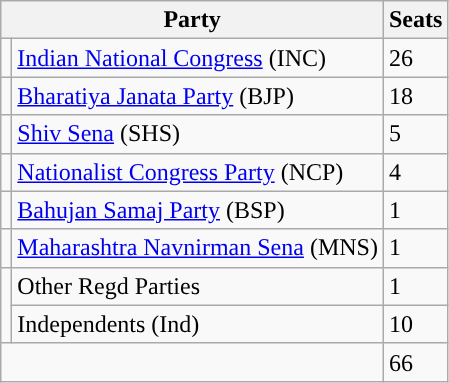<table class="sortable wikitable">
<tr>
<th colspan="2">Party</th>
<th>Seats</th>
</tr>
<tr>
<td style="background-color : "></td>
<td><a href='#'>Indian National Congress</a> (INC)</td>
<td>26</td>
</tr>
<tr>
<td style="background-color : "></td>
<td><a href='#'>Bharatiya Janata Party</a> (BJP)</td>
<td>18</td>
</tr>
<tr>
<td style="background-color : "></td>
<td><a href='#'>Shiv Sena</a> (SHS)</td>
<td>5</td>
</tr>
<tr>
<td style="background-color : "></td>
<td><a href='#'>Nationalist Congress Party</a> (NCP)</td>
<td>4</td>
</tr>
<tr>
<td style="background-color : "></td>
<td><a href='#'>Bahujan Samaj Party</a> (BSP)</td>
<td>1</td>
</tr>
<tr>
<td style="background-color : "></td>
<td><a href='#'>Maharashtra Navnirman Sena</a> (MNS)</td>
<td>1</td>
</tr>
<tr>
<td rowspan="2" style="background-color : "></td>
<td>Other Regd Parties</td>
<td>1</td>
</tr>
<tr>
<td>Independents (Ind)</td>
<td>10</td>
</tr>
<tr>
<td colspan="2"></td>
<td>66</td>
</tr>
</table>
